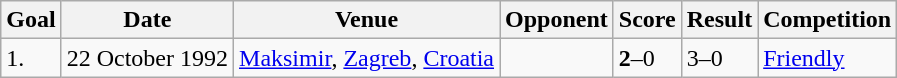<table class="wikitable sortable" ; font-size:90%;">
<tr>
<th>Goal</th>
<th>Date</th>
<th>Venue</th>
<th>Opponent</th>
<th>Score</th>
<th>Result</th>
<th>Competition</th>
</tr>
<tr>
<td>1.</td>
<td>22 October 1992</td>
<td><a href='#'>Maksimir</a>, <a href='#'>Zagreb</a>, <a href='#'>Croatia</a></td>
<td></td>
<td><strong>2</strong>–0</td>
<td>3–0</td>
<td><a href='#'>Friendly</a></td>
</tr>
</table>
